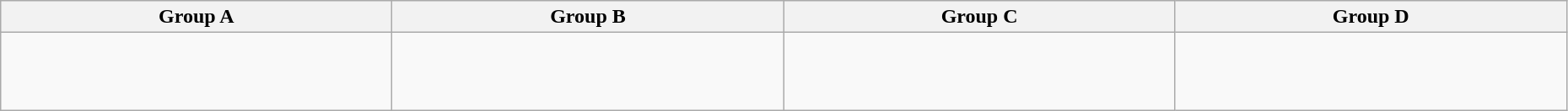<table class="wikitable" width="98%">
<tr>
<th width="25%">Group A</th>
<th width="25%">Group B</th>
<th width="25%">Group C</th>
<th width="25%">Group D</th>
</tr>
<tr>
<td><br><br></td>
<td><br><br><br></td>
<td><br><br><br></td>
<td><br><br><br></td>
</tr>
</table>
